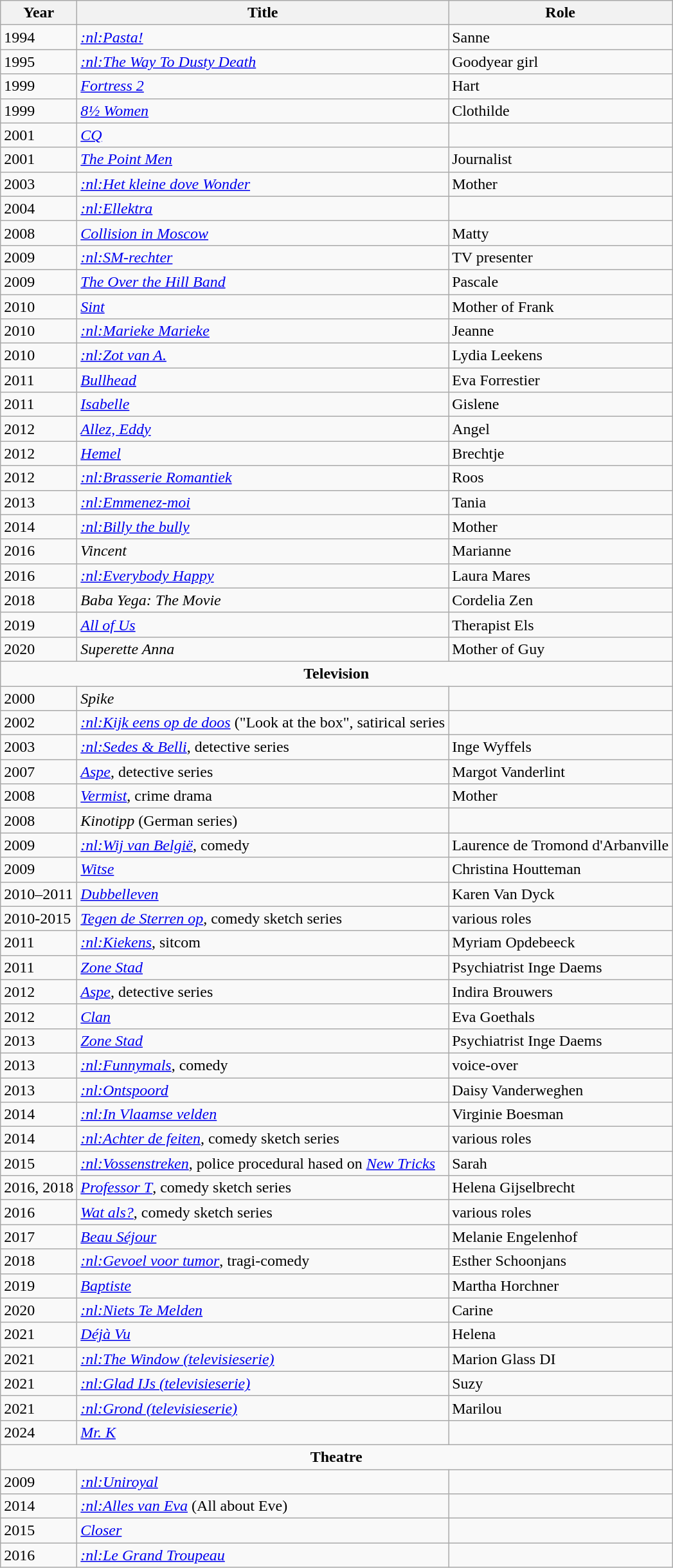<table class="wikitable">
<tr>
<th>Year</th>
<th>Title</th>
<th>Role</th>
</tr>
<tr>
<td>1994</td>
<td><em><a href='#'>:nl:Pasta!</a></em></td>
<td>Sanne</td>
</tr>
<tr>
<td>1995</td>
<td><em><a href='#'>:nl:The Way To Dusty Death</a></em></td>
<td>Goodyear girl</td>
</tr>
<tr>
<td>1999</td>
<td><em><a href='#'>Fortress 2</a></em></td>
<td>Hart</td>
</tr>
<tr>
<td>1999</td>
<td><em><a href='#'>8½ Women</a></em></td>
<td>Clothilde</td>
</tr>
<tr>
<td>2001</td>
<td><em><a href='#'>CQ</a></em></td>
<td Commentator></td>
</tr>
<tr>
<td>2001</td>
<td><em><a href='#'>The Point Men</a></em></td>
<td>Journalist</td>
</tr>
<tr>
<td>2003</td>
<td><em><a href='#'>:nl:Het kleine dove Wonder</a></em></td>
<td>Mother</td>
</tr>
<tr>
<td>2004</td>
<td><em><a href='#'>:nl:Ellektra</a></em></td>
<td></td>
</tr>
<tr>
<td>2008</td>
<td><em><a href='#'>Collision in Moscow</a></em></td>
<td>Matty</td>
</tr>
<tr>
<td>2009</td>
<td><em><a href='#'>:nl:SM-rechter</a></em></td>
<td>TV presenter</td>
</tr>
<tr>
<td>2009</td>
<td><em><a href='#'>The Over the Hill Band</a></em></td>
<td>Pascale</td>
</tr>
<tr>
<td>2010</td>
<td><em><a href='#'>Sint</a></em></td>
<td>Mother of Frank</td>
</tr>
<tr>
<td>2010</td>
<td><em><a href='#'>:nl:Marieke Marieke</a></em></td>
<td>Jeanne</td>
</tr>
<tr>
<td>2010</td>
<td><em><a href='#'>:nl:Zot van A.</a></em></td>
<td>Lydia Leekens</td>
</tr>
<tr>
<td>2011</td>
<td><em><a href='#'>Bullhead</a></em></td>
<td>Eva Forrestier</td>
</tr>
<tr>
<td>2011</td>
<td><em><a href='#'>Isabelle</a></em></td>
<td>Gislene</td>
</tr>
<tr>
<td>2012</td>
<td><em><a href='#'>Allez, Eddy</a></em></td>
<td>Angel</td>
</tr>
<tr>
<td>2012</td>
<td><em><a href='#'>Hemel</a></em></td>
<td>Brechtje</td>
</tr>
<tr>
<td>2012</td>
<td><em><a href='#'>:nl:Brasserie Romantiek</a></em></td>
<td>Roos</td>
</tr>
<tr>
<td>2013</td>
<td><em><a href='#'>:nl:Emmenez-moi</a></em></td>
<td>Tania</td>
</tr>
<tr>
<td>2014</td>
<td><em><a href='#'>:nl:Billy the bully</a></em></td>
<td>Mother</td>
</tr>
<tr>
<td>2016</td>
<td><em>Vincent</em></td>
<td>Marianne</td>
</tr>
<tr>
<td>2016</td>
<td><em><a href='#'>:nl:Everybody Happy</a></em></td>
<td>Laura Mares</td>
</tr>
<tr>
<td>2018</td>
<td><em>Baba Yega: The Movie</em></td>
<td>Cordelia Zen</td>
</tr>
<tr>
<td>2019</td>
<td><em><a href='#'>All of Us</a></em></td>
<td>Therapist Els</td>
</tr>
<tr>
<td>2020</td>
<td><em>Superette Anna</em></td>
<td>Mother of Guy</td>
</tr>
<tr>
<td align=center colspan=3><strong>Television</strong></td>
</tr>
<tr>
<td>2000</td>
<td><em>Spike</em></td>
<td></td>
</tr>
<tr>
<td>2002</td>
<td><em><a href='#'>:nl:Kijk eens op de doos</a></em> ("Look at the box", satirical series</td>
<td></td>
</tr>
<tr>
<td>2003</td>
<td><em><a href='#'>:nl:Sedes & Belli</a></em>, detective series</td>
<td>Inge Wyffels</td>
</tr>
<tr>
<td>2007</td>
<td><em><a href='#'>Aspe</a></em>, detective series</td>
<td>Margot Vanderlint</td>
</tr>
<tr>
<td>2008</td>
<td><em><a href='#'>Vermist</a></em>, crime drama</td>
<td>Mother</td>
</tr>
<tr>
<td>2008</td>
<td><em>Kinotipp</em> (German series)</td>
<td></td>
</tr>
<tr>
<td>2009</td>
<td><em><a href='#'>:nl:Wij van België</a></em>, comedy</td>
<td>Laurence de Tromond d'Arbanville</td>
</tr>
<tr>
<td>2009</td>
<td><em><a href='#'>Witse</a></em></td>
<td>Christina Houtteman</td>
</tr>
<tr>
<td>2010–2011</td>
<td><em><a href='#'>Dubbelleven</a></em></td>
<td>Karen Van Dyck</td>
</tr>
<tr>
<td>2010-2015</td>
<td><em><a href='#'>Tegen de Sterren op</a></em>, comedy sketch series</td>
<td>various roles</td>
</tr>
<tr>
<td>2011</td>
<td><em><a href='#'>:nl:Kiekens</a></em>, sitcom</td>
<td>Myriam Opdebeeck</td>
</tr>
<tr>
<td>2011</td>
<td><em><a href='#'>Zone Stad</a></em></td>
<td>Psychiatrist Inge Daems</td>
</tr>
<tr>
<td>2012</td>
<td><em><a href='#'>Aspe</a></em>, detective series</td>
<td>Indira Brouwers</td>
</tr>
<tr>
<td>2012</td>
<td><em><a href='#'>Clan</a></em></td>
<td>Eva Goethals</td>
</tr>
<tr>
<td>2013</td>
<td><em><a href='#'>Zone Stad</a></em></td>
<td>Psychiatrist Inge Daems</td>
</tr>
<tr>
<td>2013</td>
<td><em><a href='#'>:nl:Funnymals</a></em>, comedy</td>
<td>voice-over</td>
</tr>
<tr>
<td>2013</td>
<td><em><a href='#'>:nl:Ontspoord</a></em></td>
<td>Daisy Vanderweghen</td>
</tr>
<tr>
<td>2014</td>
<td><em><a href='#'>:nl:In Vlaamse velden</a></em></td>
<td>Virginie Boesman</td>
</tr>
<tr>
<td>2014</td>
<td><em><a href='#'>:nl:Achter de feiten</a></em>, comedy sketch series</td>
<td>various roles</td>
</tr>
<tr>
<td>2015</td>
<td><em><a href='#'>:nl:Vossenstreken</a></em>, police procedural hased on <em><a href='#'>New Tricks</a></em></td>
<td>Sarah</td>
</tr>
<tr>
<td>2016, 2018</td>
<td><em><a href='#'>Professor T</a></em>, comedy sketch series</td>
<td>Helena Gijselbrecht</td>
</tr>
<tr>
<td>2016</td>
<td><em><a href='#'>Wat als?</a></em>, comedy sketch series</td>
<td>various roles</td>
</tr>
<tr>
<td>2017</td>
<td><em><a href='#'>Beau Séjour</a></em></td>
<td>Melanie Engelenhof</td>
</tr>
<tr>
<td>2018</td>
<td><em><a href='#'>:nl:Gevoel voor tumor</a></em>, tragi-comedy</td>
<td>Esther Schoonjans</td>
</tr>
<tr>
<td>2019</td>
<td><em><a href='#'>Baptiste</a></em></td>
<td>Martha Horchner</td>
</tr>
<tr>
<td>2020</td>
<td><em><a href='#'>:nl:Niets Te Melden</a></em></td>
<td>Carine</td>
</tr>
<tr>
<td>2021</td>
<td><em><a href='#'>Déjà Vu</a></em></td>
<td>Helena</td>
</tr>
<tr>
<td>2021</td>
<td><em><a href='#'>:nl:The Window (televisieserie)</a></em></td>
<td>Marion Glass DI</td>
</tr>
<tr>
<td>2021</td>
<td><em><a href='#'>:nl:Glad IJs (televisieserie)</a></em></td>
<td>Suzy</td>
</tr>
<tr>
<td>2021</td>
<td><em><a href='#'>:nl:Grond (televisieserie)</a></em></td>
<td>Marilou</td>
</tr>
<tr>
<td>2024</td>
<td><em><a href='#'>Mr. K</a></em></td>
<td></td>
</tr>
<tr>
<td align=center colspan=3><strong>Theatre</strong></td>
</tr>
<tr>
<td>2009</td>
<td><em><a href='#'>:nl:Uniroyal</a></em></td>
<td></td>
</tr>
<tr>
<td>2014</td>
<td><em><a href='#'>:nl:Alles van Eva</a></em> (All about Eve)</td>
<td></td>
</tr>
<tr>
<td>2015</td>
<td><em><a href='#'>Closer</a></em></td>
<td></td>
</tr>
<tr>
<td>2016</td>
<td><em><a href='#'>:nl:Le Grand Troupeau</a></em></td>
<td></td>
</tr>
</table>
